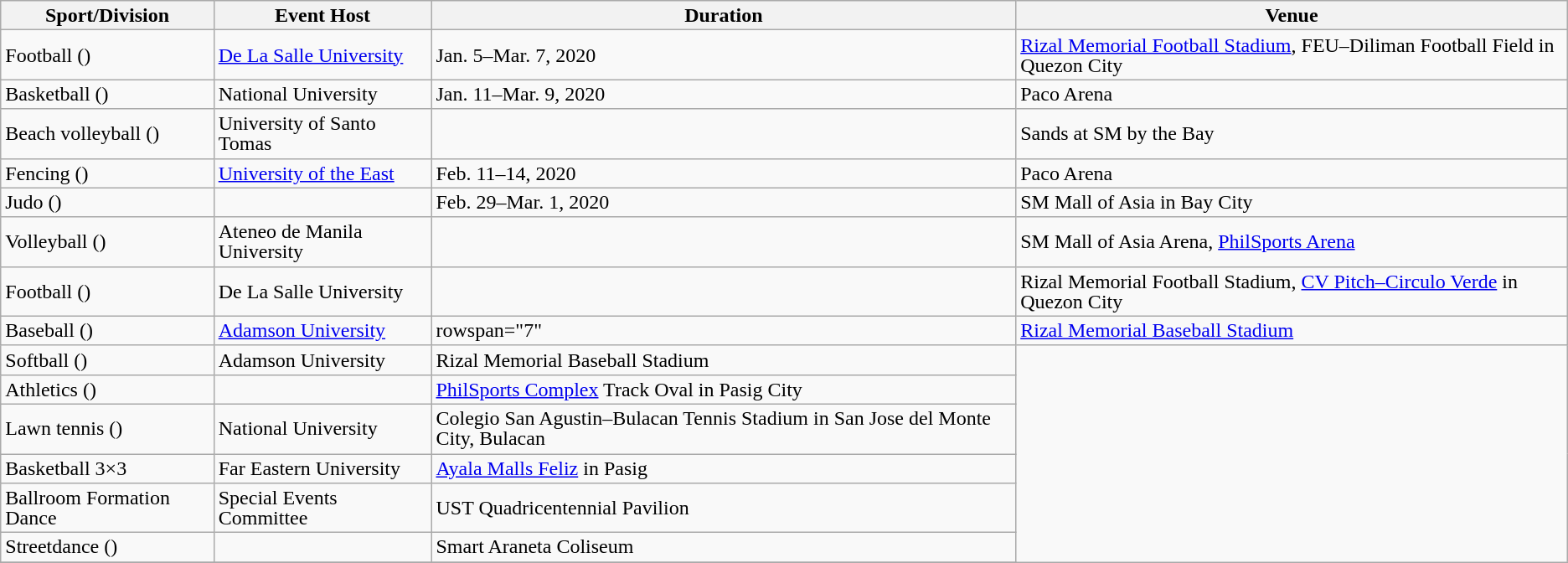<table class="wikitable" style="text-align:left; line-height:16px; width:auto;">
<tr>
<th>Sport/Division</th>
<th>Event Host</th>
<th>Duration</th>
<th>Venue</th>
</tr>
<tr>
<td> Football ()</td>
<td><a href='#'>De La Salle University</a></td>
<td>Jan. 5–Mar. 7, 2020</td>
<td><a href='#'>Rizal Memorial Football Stadium</a>, FEU–Diliman Football Field in Quezon City</td>
</tr>
<tr>
<td> Basketball ()</td>
<td>National University</td>
<td>Jan. 11–Mar. 9, 2020</td>
<td>Paco Arena</td>
</tr>
<tr>
<td> Beach volleyball ()</td>
<td>University of Santo Tomas</td>
<td></td>
<td>Sands at SM by the Bay</td>
</tr>
<tr>
<td> Fencing ()</td>
<td><a href='#'>University of the East</a></td>
<td>Feb. 11–14, 2020</td>
<td>Paco Arena</td>
</tr>
<tr>
<td> Judo ()</td>
<td></td>
<td>Feb. 29–Mar. 1, 2020</td>
<td>SM Mall of Asia in Bay City</td>
</tr>
<tr>
<td> Volleyball ()</td>
<td>Ateneo de Manila University</td>
<td></td>
<td>SM Mall of Asia Arena, <a href='#'>PhilSports Arena</a></td>
</tr>
<tr>
<td> Football ()</td>
<td>De La Salle University</td>
<td></td>
<td>Rizal Memorial Football Stadium, <a href='#'>CV Pitch–Circulo Verde</a> in Quezon City</td>
</tr>
<tr>
<td> Baseball ()</td>
<td><a href='#'>Adamson University</a></td>
<td>rowspan="7" </td>
<td><a href='#'>Rizal Memorial Baseball Stadium</a></td>
</tr>
<tr>
<td> Softball ()</td>
<td>Adamson University</td>
<td>Rizal Memorial Baseball Stadium</td>
</tr>
<tr>
<td> Athletics ()</td>
<td></td>
<td><a href='#'>PhilSports Complex</a> Track Oval in Pasig City</td>
</tr>
<tr>
<td> Lawn tennis ()</td>
<td>National University</td>
<td>Colegio San Agustin–Bulacan Tennis Stadium in San Jose del Monte City, Bulacan</td>
</tr>
<tr>
<td> Basketball 3×3 </td>
<td>Far Eastern University</td>
<td><a href='#'>Ayala Malls Feliz</a> in Pasig</td>
</tr>
<tr>
<td> Ballroom Formation Dance</td>
<td>Special Events Committee</td>
<td>UST Quadricentennial Pavilion</td>
</tr>
<tr>
<td> Streetdance ()</td>
<td></td>
<td>Smart Araneta Coliseum</td>
</tr>
<tr>
</tr>
</table>
